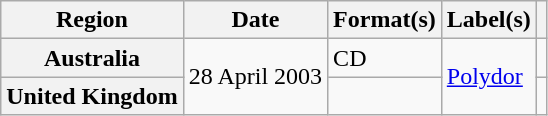<table class="wikitable plainrowheaders">
<tr>
<th scope="col">Region</th>
<th scope="col">Date</th>
<th scope="col">Format(s)</th>
<th scope="col">Label(s)</th>
<th scope="col"></th>
</tr>
<tr>
<th scope="row">Australia</th>
<td rowspan="2">28 April 2003</td>
<td>CD</td>
<td rowspan="2"><a href='#'>Polydor</a></td>
<td align="center"></td>
</tr>
<tr>
<th scope="row">United Kingdom</th>
<td></td>
<td align="center"></td>
</tr>
</table>
